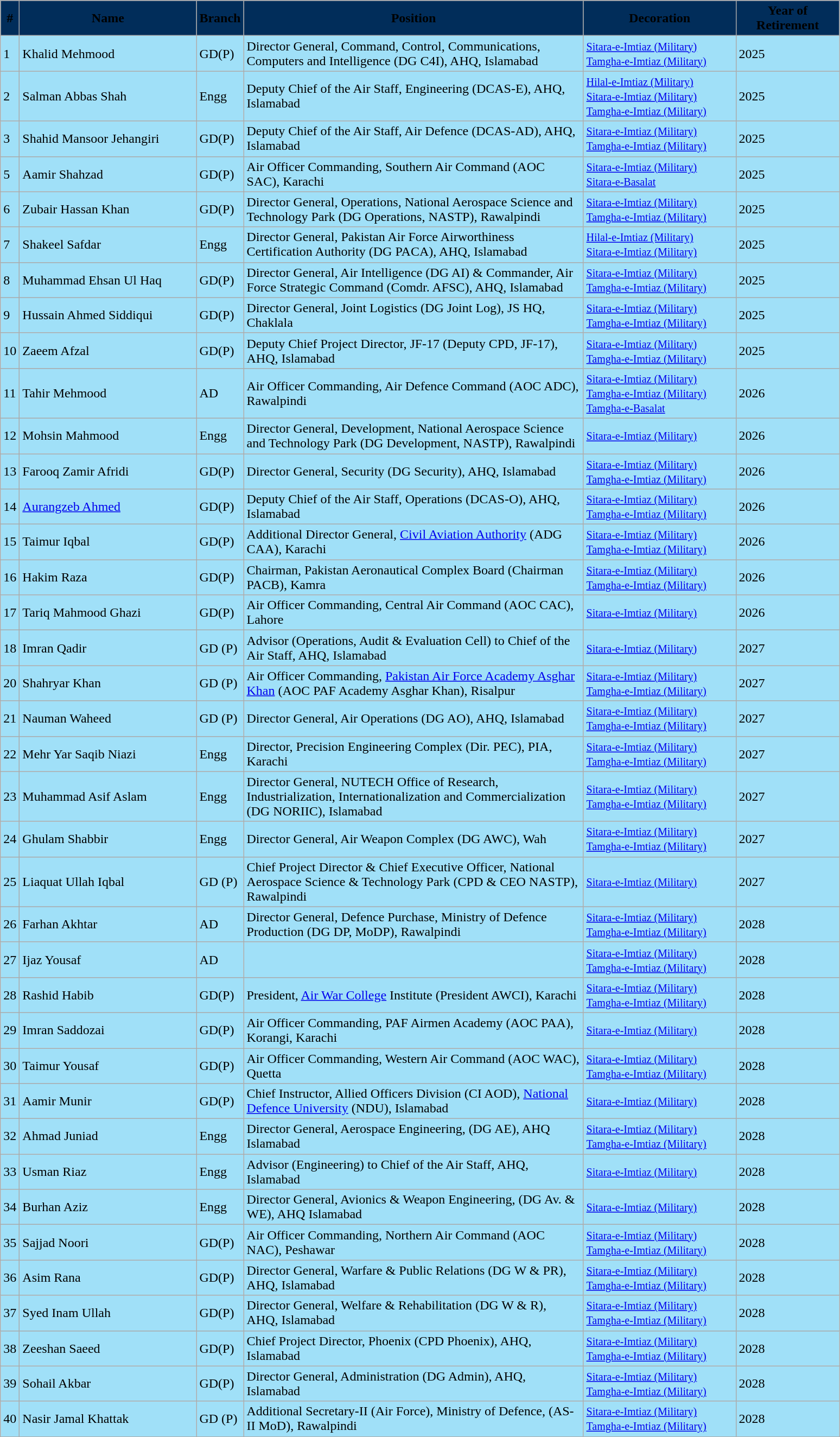<table class="wikitable">
<tr>
<th width="10"style="background:#012D5A; align="center"><span>#</span></th>
<th width="210"style="background:#012D5A; align="center"><span>Name</span></th>
<th width="50"style="background:#012D5A; align="center"><span>Branch</span></th>
<th width="410"style="background:#012D5A; align="center"><span>Position</span></th>
<th width="180"style="background:#012D5A; align="center"><span>Decoration</span></th>
<th width="120"style="background:#012D5A;align="center"><span>Year of Retirement</span></th>
</tr>
<tr>
<td style="background:#A0E0F8;">1</td>
<td style="background:#A0E0F8;">Khalid Mehmood</td>
<td style="background:#A0E0F8;">GD(P)</td>
<td style="background:#A0E0F8;">Director General, Command, Control, Communications, Computers and Intelligence (DG C4I), AHQ, Islamabad</td>
<td style="background:#A0E0F8;"><small> <a href='#'>Sitara-e-Imtiaz (Military)</a></small> <small> <a href='#'>Tamgha-e-Imtiaz (Military)</a></small></td>
<td style="background:#A0E0F8;">2025</td>
</tr>
<tr>
<td style="background:#A0E0F8;">2</td>
<td style="background:#A0E0F8;">Salman Abbas Shah</td>
<td style="background:#A0E0F8;">Engg</td>
<td style="background:#A0E0F8;">Deputy Chief of the Air Staff, Engineering (DCAS-E), AHQ, Islamabad</td>
<td style="background:#A0E0F8;"><small> <a href='#'>Hilal-e-Imtiaz (Military)</a></small><br><small> <a href='#'>Sitara-e-Imtiaz (Military)</a> <br> <a href='#'>Tamgha-e-Imtiaz (Military)</a></small></td>
<td style="background:#A0E0F8;">2025</td>
</tr>
<tr>
<td style="background:#A0E0F8;">3</td>
<td style="background:#A0E0F8;">Shahid Mansoor Jehangiri</td>
<td style="background:#A0E0F8;">GD(P)</td>
<td style="background:#A0E0F8;">Deputy Chief of the Air Staff, Air Defence (DCAS-AD), AHQ, Islamabad</td>
<td style="background:#A0E0F8;"><small> <a href='#'>Sitara-e-Imtiaz (Military)</a> <br> <a href='#'>Tamgha-e-Imtiaz (Military)</a></small></td>
<td style="background:#A0E0F8;">2025</td>
</tr>
<tr>
<td style="background:#A0E0F8;">5</td>
<td style="background:#A0E0F8;">Aamir Shahzad</td>
<td style="background:#A0E0F8;">GD(P)</td>
<td style="background:#A0E0F8;">Air Officer Commanding, Southern Air Command (AOC SAC), Karachi</td>
<td style="background:#A0E0F8;"> <small><a href='#'>Sitara-e-Imtiaz (Military)</a></small><br><small><a href='#'>Sitara-e-Basalat</a></small></td>
<td style="background:#A0E0F8;">2025</td>
</tr>
<tr>
<td style="background:#A0E0F8;">6</td>
<td style="background:#A0E0F8;">Zubair Hassan Khan</td>
<td style="background:#A0E0F8;">GD(P)</td>
<td style="background:#A0E0F8;">Director General, Operations, National Aerospace Science and Technology Park (DG Operations, NASTP), Rawalpindi</td>
<td style="background:#A0E0F8;"> <small><a href='#'>Sitara-e-Imtiaz (Military)</a></small><br><small> <a href='#'>Tamgha-e-Imtiaz (Military)</a></small></td>
<td style="background:#A0E0F8;">2025</td>
</tr>
<tr>
<td style="background:#A0E0F8;">7</td>
<td style="background:#A0E0F8;">Shakeel Safdar</td>
<td style="background:#A0E0F8;">Engg</td>
<td style="background:#A0E0F8;">Director General, Pakistan Air Force Airworthiness Certification Authority (DG PACA), AHQ, Islamabad</td>
<td style="background:#A0E0F8;"> <small><a href='#'>Hilal-e-Imtiaz (Military)</a></small><br> <small><a href='#'>Sitara-e-Imtiaz (Military)</a></small></td>
<td style="background:#A0E0F8;">2025</td>
</tr>
<tr>
<td style="background:#A0E0F8;">8</td>
<td style="background:#A0E0F8;">Muhammad Ehsan Ul Haq</td>
<td style="background:#A0E0F8;">GD(P)</td>
<td style="background:#A0E0F8;">Director General, Air Intelligence (DG AI) & Commander, Air Force Strategic Command (Comdr. AFSC), AHQ, Islamabad</td>
<td style="background:#A0E0F8;"> <small><a href='#'>Sitara-e-Imtiaz (Military)</a></small><small></small><br><small><a href='#'>Tamgha-e-Imtiaz (Military)</a></small></td>
<td style="background:#A0E0F8;">2025</td>
</tr>
<tr>
<td style="background:#A0E0F8;">9</td>
<td style="background:#A0E0F8;">Hussain Ahmed Siddiqui</td>
<td style="background:#A0E0F8;">GD(P)</td>
<td style="background:#A0E0F8;">Director General, Joint Logistics (DG Joint Log), JS HQ, Chaklala</td>
<td style="background:#A0E0F8;"><small> <a href='#'>Sitara-e-Imtiaz (Military)</a> <br> <a href='#'>Tamgha-e-Imtiaz (Military)</a></small></td>
<td style="background:#A0E0F8;">2025</td>
</tr>
<tr>
<td style="background:#A0E0F8;">10</td>
<td style="background:#A0E0F8;">Zaeem Afzal</td>
<td style="background:#A0E0F8;">GD(P)</td>
<td style="background:#A0E0F8;">Deputy Chief Project Director, JF-17 (Deputy CPD, JF-17), AHQ, Islamabad</td>
<td style="background:#A0E0F8;"><small> <a href='#'>Sitara-e-Imtiaz (Military)</a> <br> <a href='#'>Tamgha-e-Imtiaz (Military)</a></small></td>
<td style="background:#A0E0F8;">2025</td>
</tr>
<tr>
<td style="background:#A0E0F8;">11</td>
<td style="background:#A0E0F8;">Tahir Mehmood</td>
<td style="background:#A0E0F8;">AD</td>
<td style="background:#A0E0F8;">Air Officer Commanding, Air Defence Command (AOC ADC), Rawalpindi</td>
<td style="background:#A0E0F8;"><small> <a href='#'>Sitara-e-Imtiaz (Military)</a> <br> <a href='#'>Tamgha-e-Imtiaz (Military)</a></small><small> <a href='#'>Tamgha-e-Basalat</a></small></td>
<td style="background:#A0E0F8;">2026</td>
</tr>
<tr>
<td style="background:#A0E0F8;">12</td>
<td style="background:#A0E0F8;">Mohsin Mahmood</td>
<td style="background:#A0E0F8;">Engg</td>
<td style="background:#A0E0F8;">Director General, Development, National Aerospace Science and Technology Park (DG Development, NASTP), Rawalpindi</td>
<td style="background:#A0E0F8;"> <small><a href='#'>Sitara-e-Imtiaz (Military)</a></small></td>
<td style="background:#A0E0F8;">2026</td>
</tr>
<tr>
<td style="background:#A0E0F8;">13</td>
<td style="background:#A0E0F8;">Farooq Zamir Afridi</td>
<td style="background:#A0E0F8;">GD(P)</td>
<td style="background:#A0E0F8;">Director General, Security (DG Security), AHQ, Islamabad</td>
<td style="background:#A0E0F8;"> <small><a href='#'>Sitara-e-Imtiaz (Military)</a> <br> <a href='#'>Tamgha-e-Imtiaz (Military)</a></small></td>
<td style="background:#A0E0F8;">2026</td>
</tr>
<tr>
<td style="background:#A0E0F8;">14</td>
<td style="background:#A0E0F8;"><a href='#'>Aurangzeb Ahmed</a></td>
<td style="background:#A0E0F8;">GD(P)</td>
<td style="background:#A0E0F8;">Deputy Chief of the Air Staff, Operations (DCAS-O), AHQ, Islamabad</td>
<td style="background:#A0E0F8;"> <small><a href='#'>Sitara-e-Imtiaz (Military)</a> <br> <a href='#'>Tamgha-e-Imtiaz (Military)</a></small></td>
<td style="background:#A0E0F8;">2026</td>
</tr>
<tr>
<td style="background:#A0E0F8;">15</td>
<td style="background:#A0E0F8;">Taimur Iqbal</td>
<td style="background:#A0E0F8;">GD(P)</td>
<td style="background:#A0E0F8;">Additional Director General, <a href='#'>Civil Aviation Authority</a> (ADG CAA), Karachi</td>
<td style="background:#A0E0F8;"> <small><a href='#'>Sitara-e-Imtiaz (Military)</a> <br> <a href='#'>Tamgha-e-Imtiaz (Military)</a></small></td>
<td style="background:#A0E0F8;">2026</td>
</tr>
<tr>
<td style="background:#A0E0F8;">16</td>
<td style="background:#A0E0F8;">Hakim Raza</td>
<td style="background:#A0E0F8;">GD(P)</td>
<td style="background:#A0E0F8;">Chairman, Pakistan Aeronautical Complex Board (Chairman PACB), Kamra</td>
<td style="background:#A0E0F8;"> <small><a href='#'>Sitara-e-Imtiaz (Military)</a> <br> <a href='#'>Tamgha-e-Imtiaz (Military)</a></small></td>
<td style="background:#A0E0F8;">2026</td>
</tr>
<tr>
<td style="background:#A0E0F8;">17</td>
<td style="background:#A0E0F8;">Tariq Mahmood Ghazi</td>
<td style="background:#A0E0F8;">GD(P)</td>
<td style="background:#A0E0F8;">Air Officer Commanding, Central Air Command (AOC CAC), Lahore</td>
<td style="background:#A0E0F8;"><small> <a href='#'>Sitara-e-Imtiaz (Military)</a></small></td>
<td style="background:#A0E0F8;">2026</td>
</tr>
<tr>
<td style="background:#A0E0F8;">18</td>
<td style="background:#A0E0F8;">Imran Qadir</td>
<td style="background:#A0E0F8;">GD (P)</td>
<td style="background:#A0E0F8;">Advisor (Operations, Audit & Evaluation Cell) to Chief of the Air Staff, AHQ, Islamabad</td>
<td style="background:#A0E0F8;"> <small><a href='#'>Sitara-e-Imtiaz (Military)</a></small></td>
<td style="background:#A0E0F8;">2027</td>
</tr>
<tr>
<td style="background:#A0E0F8;">20</td>
<td style="background:#A0E0F8;">Shahryar Khan</td>
<td style="background:#A0E0F8;">GD (P)</td>
<td style="background:#A0E0F8;">Air Officer Commanding, <a href='#'>Pakistan Air Force Academy Asghar Khan</a> (AOC PAF Academy Asghar Khan), Risalpur</td>
<td style="background:#A0E0F8;"><small> <a href='#'>Sitara-e-Imtiaz (Military)</a> <br> <a href='#'>Tamgha-e-Imtiaz (Military)</a></small></td>
<td style="background:#A0E0F8;">2027</td>
</tr>
<tr>
<td style="background:#A0E0F8;">21</td>
<td style="background:#A0E0F8;">Nauman Waheed</td>
<td style="background:#A0E0F8;">GD (P)</td>
<td style="background:#A0E0F8;">Director General, Air Operations (DG AO), AHQ, Islamabad</td>
<td style="background:#A0E0F8;"><small> <a href='#'>Sitara-e-Imtiaz (Military)</a> <br> <a href='#'>Tamgha-e-Imtiaz (Military)</a></small></td>
<td style="background:#A0E0F8;">2027</td>
</tr>
<tr>
<td style="background:#A0E0F8;">22</td>
<td style="background:#A0E0F8;">Mehr Yar Saqib Niazi</td>
<td style="background:#A0E0F8;">Engg</td>
<td style="background:#A0E0F8;">Director, Precision Engineering Complex (Dir. PEC), PIA, Karachi</td>
<td style="background:#A0E0F8;"><small> <a href='#'>Sitara-e-Imtiaz (Military)</a> <br> <a href='#'>Tamgha-e-Imtiaz (Military)</a></small></td>
<td style="background:#A0E0F8;">2027</td>
</tr>
<tr>
<td style="background:#A0E0F8;">23</td>
<td style="background:#A0E0F8;">Muhammad Asif Aslam</td>
<td style="background:#A0E0F8;">Engg</td>
<td style="background:#A0E0F8;">Director General, NUTECH Office of Research, Industrialization, Internationalization and Commercialization (DG NORIIC), Islamabad</td>
<td style="background:#A0E0F8;"><small> <a href='#'>Sitara-e-Imtiaz (Military)</a> <br> <a href='#'>Tamgha-e-Imtiaz (Military)</a></small></td>
<td style="background:#A0E0F8;">2027</td>
</tr>
<tr>
<td style="background:#A0E0F8;">24</td>
<td style="background:#A0E0F8;">Ghulam Shabbir</td>
<td style="background:#A0E0F8;">Engg</td>
<td style="background:#A0E0F8;">Director General, Air Weapon Complex (DG AWC), Wah</td>
<td style="background:#A0E0F8;"><small> <a href='#'>Sitara-e-Imtiaz (Military)</a> <br> <a href='#'>Tamgha-e-Imtiaz (Military)</a></small></td>
<td style="background:#A0E0F8;">2027</td>
</tr>
<tr>
<td style="background:#A0E0F8;">25</td>
<td style="background:#A0E0F8;">Liaquat Ullah Iqbal</td>
<td style="background:#A0E0F8;">GD (P)</td>
<td style="background:#A0E0F8;">Chief Project Director & Chief Executive Officer, National Aerospace Science & Technology Park (CPD & CEO NASTP), Rawalpindi</td>
<td style="background:#A0E0F8;"> <small><a href='#'>Sitara-e-Imtiaz (Military)</a></small></td>
<td style="background:#A0E0F8;">2027</td>
</tr>
<tr>
<td style="background:#A0E0F8;">26</td>
<td style="background:#A0E0F8;">Farhan Akhtar</td>
<td style="background:#A0E0F8;">AD</td>
<td style="background:#A0E0F8;">Director General, Defence Purchase, Ministry of Defence Production (DG DP, MoDP), Rawalpindi</td>
<td style="background:#A0E0F8;"><small> <a href='#'>Sitara-e-Imtiaz (Military)</a> <br> <a href='#'>Tamgha-e-Imtiaz (Military)</a></small></td>
<td style="background:#A0E0F8;">2028</td>
</tr>
<tr>
<td style="background:#A0E0F8;">27</td>
<td style="background:#A0E0F8;">Ijaz Yousaf</td>
<td style="background:#A0E0F8;">AD</td>
<td style="background:#A0E0F8;"></td>
<td style="background:#A0E0F8;"><small> <a href='#'>Sitara-e-Imtiaz (Military)</a> <br> <a href='#'>Tamgha-e-Imtiaz (Military)</a></small></td>
<td style="background:#A0E0F8;">2028</td>
</tr>
<tr>
<td style="background:#A0E0F8;">28</td>
<td style="background:#A0E0F8;">Rashid Habib</td>
<td style="background:#A0E0F8;">GD(P)</td>
<td style="background:#A0E0F8;">President, <a href='#'>Air War College</a> Institute (President AWCI), Karachi</td>
<td style="background:#A0E0F8;"><small> <a href='#'>Sitara-e-Imtiaz (Military)</a> <br> <a href='#'>Tamgha-e-Imtiaz (Military)</a></small></td>
<td style="background:#A0E0F8;">2028</td>
</tr>
<tr>
<td style="background:#A0E0F8;">29</td>
<td style="background:#A0E0F8;">Imran Saddozai</td>
<td style="background:#A0E0F8;">GD(P)</td>
<td style="background:#A0E0F8;">Air Officer Commanding, PAF Airmen Academy (AOC PAA), Korangi, Karachi</td>
<td style="background:#A0E0F8;"><small> <a href='#'>Sitara-e-Imtiaz (Military)</a></small></td>
<td style="background:#A0E0F8;">2028</td>
</tr>
<tr>
<td style="background:#A0E0F8;">30</td>
<td style="background:#A0E0F8;">Taimur Yousaf</td>
<td style="background:#A0E0F8;">GD(P)</td>
<td style="background:#A0E0F8;">Air Officer Commanding, Western Air Command (AOC WAC), Quetta</td>
<td style="background:#A0E0F8;"><small> <a href='#'>Sitara-e-Imtiaz (Military)</a> <br> <a href='#'>Tamgha-e-Imtiaz (Military)</a></small></td>
<td style="background:#A0E0F8;">2028</td>
</tr>
<tr>
<td style="background:#A0E0F8;">31</td>
<td style="background:#A0E0F8;">Aamir Munir</td>
<td style="background:#A0E0F8;">GD(P)</td>
<td style="background:#A0E0F8;">Chief Instructor, Allied Officers Division (CI AOD), <a href='#'>National Defence University</a> (NDU), Islamabad</td>
<td style="background:#A0E0F8;"> <small><a href='#'>Sitara-e-Imtiaz (Military)</a></small></td>
<td style="background:#A0E0F8;">2028</td>
</tr>
<tr>
<td style="background:#A0E0F8;">32</td>
<td style="background:#A0E0F8;">Ahmad Juniad</td>
<td style="background:#A0E0F8;">Engg</td>
<td style="background:#A0E0F8;">Director General, Aerospace Engineering, (DG AE), AHQ Islamabad</td>
<td style="background:#A0E0F8;"><small> <a href='#'>Sitara-e-Imtiaz (Military)</a> <br> <a href='#'>Tamgha-e-Imtiaz (Military)</a></small></td>
<td style="background:#A0E0F8;">2028</td>
</tr>
<tr>
<td style="background:#A0E0F8;">33</td>
<td style="background:#A0E0F8;">Usman Riaz</td>
<td style="background:#A0E0F8;">Engg</td>
<td style="background:#A0E0F8;">Advisor (Engineering) to Chief of the Air Staff, AHQ, Islamabad</td>
<td style="background:#A0E0F8;"><small> <a href='#'>Sitara-e-Imtiaz (Military)</a></small></td>
<td style="background:#A0E0F8;">2028</td>
</tr>
<tr>
<td style="background:#A0E0F8;">34</td>
<td style="background:#A0E0F8;">Burhan Aziz</td>
<td style="background:#A0E0F8;">Engg</td>
<td style="background:#A0E0F8;">Director General, Avionics & Weapon Engineering, (DG Av. & WE), AHQ Islamabad</td>
<td style="background:#A0E0F8;"><small> <a href='#'>Sitara-e-Imtiaz (Military)</a></small></td>
<td style="background:#A0E0F8;">2028</td>
</tr>
<tr>
<td style="background:#A0E0F8;">35</td>
<td style="background:#A0E0F8;">Sajjad Noori</td>
<td style="background:#A0E0F8;">GD(P)</td>
<td style="background:#A0E0F8;">Air Officer Commanding, Northern Air Command (AOC NAC), Peshawar</td>
<td style="background:#A0E0F8;"><small> <a href='#'>Sitara-e-Imtiaz (Military)</a> <br> <a href='#'>Tamgha-e-Imtiaz (Military)</a></small></td>
<td style="background:#A0E0F8;">2028</td>
</tr>
<tr>
<td style="background:#A0E0F8;">36</td>
<td style="background:#A0E0F8;">Asim Rana</td>
<td style="background:#A0E0F8;">GD(P)</td>
<td style="background:#A0E0F8;">Director General, Warfare & Public Relations (DG W & PR), AHQ, Islamabad</td>
<td style="background:#A0E0F8;"> <small><a href='#'>Sitara-e-Imtiaz (Military)</a> <br> <a href='#'>Tamgha-e-Imtiaz (Military)</a></small></td>
<td style="background:#A0E0F8;">2028</td>
</tr>
<tr>
<td style="background:#A0E0F8;">37</td>
<td style="background:#A0E0F8;">Syed Inam Ullah</td>
<td style="background:#A0E0F8;">GD(P)</td>
<td style="background:#A0E0F8;">Director General, Welfare & Rehabilitation (DG W & R), AHQ, Islamabad</td>
<td style="background:#A0E0F8;"> <small><a href='#'>Sitara-e-Imtiaz (Military)</a> <br> <a href='#'>Tamgha-e-Imtiaz (Military)</a></small></td>
<td style="background:#A0E0F8;">2028</td>
</tr>
<tr>
<td style="background:#A0E0F8;">38</td>
<td style="background:#A0E0F8;">Zeeshan Saeed</td>
<td style="background:#A0E0F8;">GD(P)</td>
<td style="background:#A0E0F8;">Chief Project Director, Phoenix (CPD Phoenix), AHQ, Islamabad</td>
<td style="background:#A0E0F8;"> <small><a href='#'>Sitara-e-Imtiaz (Military)</a> <br> <a href='#'>Tamgha-e-Imtiaz (Military)</a></small></td>
<td style="background:#A0E0F8;">2028</td>
</tr>
<tr>
<td style="background:#A0E0F8;">39</td>
<td style="background:#A0E0F8;">Sohail Akbar</td>
<td style="background:#A0E0F8;">GD(P)</td>
<td style="background:#A0E0F8;">Director General, Administration (DG Admin), AHQ, Islamabad</td>
<td style="background:#A0E0F8;"> <small><a href='#'>Sitara-e-Imtiaz (Military)</a> <br> <a href='#'>Tamgha-e-Imtiaz (Military)</a></small></td>
<td style="background:#A0E0F8;">2028</td>
</tr>
<tr>
<td style="background:#A0E0F8;">40</td>
<td style="background:#A0E0F8;">Nasir Jamal Khattak</td>
<td style="background:#A0E0F8;">GD (P)</td>
<td style="background:#A0E0F8;">Additional Secretary-II (Air Force), Ministry of Defence, (AS-II MoD), Rawalpindi</td>
<td style="background:#A0E0F8;"><small> <a href='#'>Sitara-e-Imtiaz (Military)</a> <br> <a href='#'>Tamgha-e-Imtiaz (Military)</a></small></td>
<td style="background:#A0E0F8;">2028</td>
</tr>
</table>
